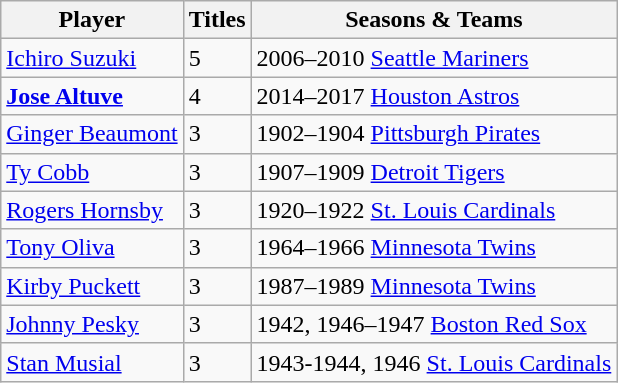<table class="wikitable sortable">
<tr>
<th>Player</th>
<th>Titles</th>
<th>Seasons & Teams</th>
</tr>
<tr>
<td><a href='#'>Ichiro Suzuki</a></td>
<td>5</td>
<td>2006–2010 <a href='#'>Seattle Mariners</a></td>
</tr>
<tr>
<td><strong><a href='#'>Jose Altuve</a></strong></td>
<td>4</td>
<td>2014–2017 <a href='#'>Houston Astros</a></td>
</tr>
<tr>
<td><a href='#'>Ginger Beaumont</a></td>
<td>3</td>
<td>1902–1904 <a href='#'>Pittsburgh Pirates</a></td>
</tr>
<tr>
<td><a href='#'>Ty Cobb</a></td>
<td>3</td>
<td>1907–1909 <a href='#'>Detroit Tigers</a></td>
</tr>
<tr>
<td><a href='#'>Rogers Hornsby</a></td>
<td>3</td>
<td>1920–1922 <a href='#'>St. Louis Cardinals</a></td>
</tr>
<tr>
<td><a href='#'>Tony Oliva</a></td>
<td>3</td>
<td>1964–1966 <a href='#'>Minnesota Twins</a></td>
</tr>
<tr>
<td><a href='#'>Kirby Puckett</a></td>
<td>3</td>
<td>1987–1989 <a href='#'>Minnesota Twins</a></td>
</tr>
<tr>
<td><a href='#'>Johnny Pesky</a></td>
<td>3</td>
<td>1942, 1946–1947 <a href='#'>Boston Red Sox</a></td>
</tr>
<tr>
<td><a href='#'>Stan Musial</a></td>
<td>3</td>
<td>1943-1944, 1946 <a href='#'>St. Louis Cardinals</a></td>
</tr>
</table>
